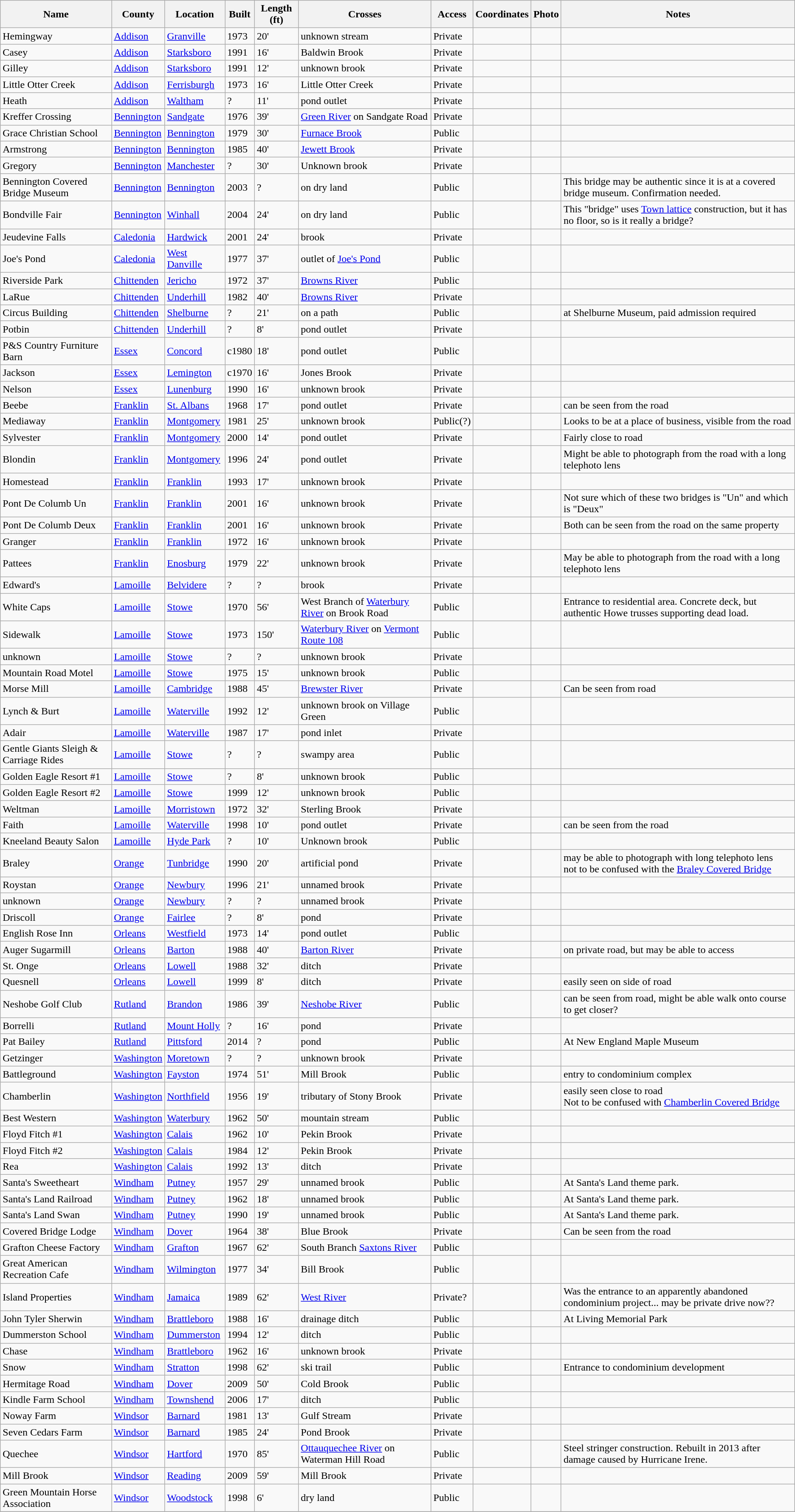<table class="wikitable sortable">
<tr>
<th>Name</th>
<th>County</th>
<th>Location</th>
<th>Built</th>
<th>Length (ft)</th>
<th>Crosses</th>
<th>Access</th>
<th>Coordinates</th>
<th>Photo</th>
<th>Notes</th>
</tr>
<tr>
<td>Hemingway</td>
<td><a href='#'>Addison</a></td>
<td><a href='#'>Granville</a></td>
<td>1973</td>
<td>20'</td>
<td>unknown stream</td>
<td>Private</td>
<td></td>
<td></td>
<td></td>
</tr>
<tr>
<td>Casey</td>
<td><a href='#'>Addison</a></td>
<td><a href='#'>Starksboro</a></td>
<td>1991</td>
<td>16'</td>
<td>Baldwin Brook</td>
<td>Private</td>
<td></td>
<td></td>
<td></td>
</tr>
<tr>
<td>Gilley</td>
<td><a href='#'>Addison</a></td>
<td><a href='#'>Starksboro</a></td>
<td>1991</td>
<td>12'</td>
<td>unknown brook</td>
<td>Private</td>
<td></td>
<td></td>
<td></td>
</tr>
<tr>
<td>Little Otter Creek</td>
<td><a href='#'>Addison</a></td>
<td><a href='#'>Ferrisburgh</a></td>
<td>1973</td>
<td>16'</td>
<td>Little Otter Creek</td>
<td>Private</td>
<td><small></small></td>
<td></td>
<td></td>
</tr>
<tr>
<td>Heath</td>
<td><a href='#'>Addison</a></td>
<td><a href='#'>Waltham</a></td>
<td>?</td>
<td>11'</td>
<td>pond outlet</td>
<td>Private</td>
<td><small></small></td>
<td></td>
<td></td>
</tr>
<tr>
<td>Kreffer Crossing</td>
<td><a href='#'>Bennington</a></td>
<td><a href='#'>Sandgate</a></td>
<td>1976</td>
<td>39'</td>
<td><a href='#'>Green River</a> on Sandgate Road</td>
<td>Private</td>
<td></td>
<td></td>
<td></td>
</tr>
<tr>
<td>Grace Christian School</td>
<td><a href='#'>Bennington</a></td>
<td><a href='#'>Bennington</a></td>
<td>1979</td>
<td>30'</td>
<td><a href='#'>Furnace Brook</a></td>
<td>Public</td>
<td><small></small></td>
<td></td>
<td></td>
</tr>
<tr>
<td>Armstrong</td>
<td><a href='#'>Bennington</a></td>
<td><a href='#'>Bennington</a></td>
<td>1985</td>
<td>40'</td>
<td><a href='#'>Jewett Brook</a></td>
<td>Private</td>
<td></td>
<td></td>
<td></td>
</tr>
<tr>
<td>Gregory</td>
<td><a href='#'>Bennington</a></td>
<td><a href='#'>Manchester</a></td>
<td>?</td>
<td>30'</td>
<td>Unknown brook</td>
<td>Private</td>
<td></td>
<td></td>
<td></td>
</tr>
<tr>
<td>Bennington Covered Bridge Museum</td>
<td><a href='#'>Bennington</a></td>
<td><a href='#'>Bennington</a></td>
<td>2003</td>
<td>?</td>
<td>on dry land</td>
<td>Public</td>
<td></td>
<td></td>
<td>This bridge may be authentic since it is at a covered bridge museum.  Confirmation needed.</td>
</tr>
<tr>
<td>Bondville Fair</td>
<td><a href='#'>Bennington</a></td>
<td><a href='#'>Winhall</a></td>
<td>2004</td>
<td>24'</td>
<td>on dry land</td>
<td>Public</td>
<td></td>
<td></td>
<td>This "bridge" uses <a href='#'>Town lattice</a> construction, but it has no floor, so is it really a bridge?</td>
</tr>
<tr>
<td>Jeudevine Falls</td>
<td><a href='#'>Caledonia</a></td>
<td><a href='#'>Hardwick</a></td>
<td>2001</td>
<td>24'</td>
<td>brook</td>
<td>Private</td>
<td><small></small></td>
<td></td>
<td></td>
</tr>
<tr>
<td>Joe's Pond</td>
<td><a href='#'>Caledonia</a></td>
<td><a href='#'>West Danville</a></td>
<td>1977</td>
<td>37'</td>
<td>outlet of <a href='#'>Joe's Pond</a></td>
<td>Public</td>
<td><small></small></td>
<td></td>
<td></td>
</tr>
<tr>
<td>Riverside Park</td>
<td><a href='#'>Chittenden</a></td>
<td><a href='#'>Jericho</a></td>
<td>1972</td>
<td>37'</td>
<td><a href='#'>Browns River</a></td>
<td>Public</td>
<td><small></small></td>
<td></td>
<td></td>
</tr>
<tr>
<td>LaRue</td>
<td><a href='#'>Chittenden</a></td>
<td><a href='#'>Underhill</a></td>
<td>1982</td>
<td>40'</td>
<td><a href='#'>Browns River</a></td>
<td>Private</td>
<td><small></small></td>
<td></td>
<td></td>
</tr>
<tr>
<td>Circus Building</td>
<td><a href='#'>Chittenden</a></td>
<td><a href='#'>Shelburne</a></td>
<td>?</td>
<td>21'</td>
<td>on a path</td>
<td>Public</td>
<td></td>
<td></td>
<td>at Shelburne Museum, paid admission required</td>
</tr>
<tr>
<td>Potbin</td>
<td><a href='#'>Chittenden</a></td>
<td><a href='#'>Underhill</a></td>
<td>?</td>
<td>8'</td>
<td>pond outlet</td>
<td>Private</td>
<td></td>
<td></td>
<td></td>
</tr>
<tr>
<td>P&S Country Furniture Barn</td>
<td><a href='#'>Essex</a></td>
<td><a href='#'>Concord</a></td>
<td>c1980</td>
<td>18'</td>
<td>pond outlet</td>
<td>Public</td>
<td><small></small></td>
<td></td>
<td></td>
</tr>
<tr>
<td>Jackson</td>
<td><a href='#'>Essex</a></td>
<td><a href='#'>Lemington</a></td>
<td>c1970</td>
<td>16'</td>
<td>Jones Brook</td>
<td>Private</td>
<td></td>
<td></td>
<td></td>
</tr>
<tr>
<td>Nelson</td>
<td><a href='#'>Essex</a></td>
<td><a href='#'>Lunenburg</a></td>
<td>1990</td>
<td>16'</td>
<td>unknown brook</td>
<td>Private</td>
<td></td>
<td></td>
<td></td>
</tr>
<tr>
<td>Beebe</td>
<td><a href='#'>Franklin</a></td>
<td><a href='#'>St. Albans</a></td>
<td>1968</td>
<td>17'</td>
<td>pond outlet</td>
<td>Private</td>
<td><small></small></td>
<td></td>
<td>can be seen from the road</td>
</tr>
<tr>
<td>Mediaway</td>
<td><a href='#'>Franklin</a></td>
<td><a href='#'>Montgomery</a></td>
<td>1981</td>
<td>25'</td>
<td>unknown brook</td>
<td>Public(?)</td>
<td><small></small></td>
<td></td>
<td>Looks to be at a place of business, visible from the road</td>
</tr>
<tr>
<td>Sylvester</td>
<td><a href='#'>Franklin</a></td>
<td><a href='#'>Montgomery</a></td>
<td>2000</td>
<td>14'</td>
<td>pond outlet</td>
<td>Private</td>
<td><small></small></td>
<td></td>
<td>Fairly close to road</td>
</tr>
<tr>
<td>Blondin</td>
<td><a href='#'>Franklin</a></td>
<td><a href='#'>Montgomery</a></td>
<td>1996</td>
<td>24'</td>
<td>pond outlet</td>
<td>Private</td>
<td><small></small></td>
<td></td>
<td>Might be able to photograph from the road with a long telephoto lens</td>
</tr>
<tr>
<td>Homestead</td>
<td><a href='#'>Franklin</a></td>
<td><a href='#'>Franklin</a></td>
<td>1993</td>
<td>17'</td>
<td>unknown brook</td>
<td>Private</td>
<td></td>
<td></td>
<td></td>
</tr>
<tr>
<td>Pont De Columb Un</td>
<td><a href='#'>Franklin</a></td>
<td><a href='#'>Franklin</a></td>
<td>2001</td>
<td>16'</td>
<td>unknown brook</td>
<td>Private</td>
<td><small></small></td>
<td></td>
<td>Not sure which of these two bridges is "Un" and which is "Deux"</td>
</tr>
<tr>
<td>Pont De Columb Deux</td>
<td><a href='#'>Franklin</a></td>
<td><a href='#'>Franklin</a></td>
<td>2001</td>
<td>16'</td>
<td>unknown brook</td>
<td>Private</td>
<td><small></small></td>
<td></td>
<td>Both can be seen from the road on the same property</td>
</tr>
<tr>
<td>Granger</td>
<td><a href='#'>Franklin</a></td>
<td><a href='#'>Franklin</a></td>
<td>1972</td>
<td>16'</td>
<td>unknown brook</td>
<td>Private</td>
<td></td>
<td></td>
<td></td>
</tr>
<tr>
<td>Pattees</td>
<td><a href='#'>Franklin</a></td>
<td><a href='#'>Enosburg</a></td>
<td>1979</td>
<td>22'</td>
<td>unknown brook</td>
<td>Private</td>
<td><small></small></td>
<td></td>
<td>May be able to photograph from the road with a long telephoto lens</td>
</tr>
<tr>
<td>Edward's</td>
<td><a href='#'>Lamoille</a></td>
<td><a href='#'>Belvidere</a></td>
<td>?</td>
<td>?</td>
<td>brook</td>
<td>Private</td>
<td><small></small></td>
<td></td>
<td></td>
</tr>
<tr>
<td>White Caps</td>
<td><a href='#'>Lamoille</a></td>
<td><a href='#'>Stowe</a></td>
<td>1970</td>
<td>56'</td>
<td>West Branch of <a href='#'>Waterbury River</a> on Brook Road</td>
<td>Public</td>
<td><small></small></td>
<td></td>
<td>Entrance to residential area.  Concrete deck, but authentic Howe trusses supporting dead load.</td>
</tr>
<tr>
<td>Sidewalk</td>
<td><a href='#'>Lamoille</a></td>
<td><a href='#'>Stowe</a></td>
<td>1973</td>
<td>150'</td>
<td><a href='#'>Waterbury River</a> on <a href='#'>Vermont Route 108</a></td>
<td>Public</td>
<td><small></small></td>
<td></td>
<td></td>
</tr>
<tr>
<td>unknown</td>
<td><a href='#'>Lamoille</a></td>
<td><a href='#'>Stowe</a></td>
<td>?</td>
<td>?</td>
<td>unknown brook</td>
<td>Private</td>
<td><small></small></td>
<td></td>
<td></td>
</tr>
<tr>
<td>Mountain Road Motel</td>
<td><a href='#'>Lamoille</a></td>
<td><a href='#'>Stowe</a></td>
<td>1975</td>
<td>15'</td>
<td>unknown brook</td>
<td>Public</td>
<td><small></small></td>
<td></td>
<td></td>
</tr>
<tr>
<td>Morse Mill</td>
<td><a href='#'>Lamoille</a></td>
<td><a href='#'>Cambridge</a></td>
<td>1988</td>
<td>45'</td>
<td><a href='#'>Brewster River</a></td>
<td>Private</td>
<td><small></small></td>
<td></td>
<td>Can be seen from road</td>
</tr>
<tr>
<td>Lynch & Burt</td>
<td><a href='#'>Lamoille</a></td>
<td><a href='#'>Waterville</a></td>
<td>1992</td>
<td>12'</td>
<td>unknown brook on Village Green</td>
<td>Public</td>
<td><small></small></td>
<td></td>
<td></td>
</tr>
<tr>
<td>Adair</td>
<td><a href='#'>Lamoille</a></td>
<td><a href='#'>Waterville</a></td>
<td>1987</td>
<td>17'</td>
<td>pond inlet</td>
<td>Private</td>
<td></td>
<td></td>
<td></td>
</tr>
<tr>
<td>Gentle Giants Sleigh & Carriage Rides</td>
<td><a href='#'>Lamoille</a></td>
<td><a href='#'>Stowe</a></td>
<td>?</td>
<td>?</td>
<td>swampy area</td>
<td>Public</td>
<td><small></small></td>
<td></td>
<td></td>
</tr>
<tr>
<td>Golden Eagle Resort #1</td>
<td><a href='#'>Lamoille</a></td>
<td><a href='#'>Stowe</a></td>
<td>?</td>
<td>8'</td>
<td>unknown brook</td>
<td>Public</td>
<td></td>
<td></td>
<td></td>
</tr>
<tr>
<td>Golden Eagle Resort #2</td>
<td><a href='#'>Lamoille</a></td>
<td><a href='#'>Stowe</a></td>
<td>1999</td>
<td>12'</td>
<td>unknown brook</td>
<td>Public</td>
<td></td>
<td></td>
<td></td>
</tr>
<tr>
<td>Weltman</td>
<td><a href='#'>Lamoille</a></td>
<td><a href='#'>Morristown</a></td>
<td>1972</td>
<td>32'</td>
<td>Sterling Brook</td>
<td>Private</td>
<td></td>
<td></td>
<td></td>
</tr>
<tr>
<td>Faith</td>
<td><a href='#'>Lamoille</a></td>
<td><a href='#'>Waterville</a></td>
<td>1998</td>
<td>10'</td>
<td>pond outlet</td>
<td>Private</td>
<td><small></small></td>
<td></td>
<td>can be seen from the road</td>
</tr>
<tr>
<td>Kneeland Beauty Salon</td>
<td><a href='#'>Lamoille</a></td>
<td><a href='#'>Hyde Park</a></td>
<td>?</td>
<td>10'</td>
<td>Unknown brook</td>
<td>Public</td>
<td></td>
<td></td>
<td></td>
</tr>
<tr>
<td>Braley</td>
<td><a href='#'>Orange</a></td>
<td><a href='#'>Tunbridge</a></td>
<td>1990</td>
<td>20'</td>
<td>artificial pond</td>
<td>Private</td>
<td><small></small></td>
<td></td>
<td>may be able to photograph with long telephoto lens<br>not to be confused with the <a href='#'>Braley Covered Bridge</a></td>
</tr>
<tr>
<td>Roystan</td>
<td><a href='#'>Orange</a></td>
<td><a href='#'>Newbury</a></td>
<td>1996</td>
<td>21'</td>
<td>unnamed brook</td>
<td>Private</td>
<td></td>
<td></td>
<td></td>
</tr>
<tr>
<td>unknown</td>
<td><a href='#'>Orange</a></td>
<td><a href='#'>Newbury</a></td>
<td>?</td>
<td>?</td>
<td>unnamed brook</td>
<td>Private</td>
<td><small></small></td>
<td></td>
<td></td>
</tr>
<tr>
<td>Driscoll</td>
<td><a href='#'>Orange</a></td>
<td><a href='#'>Fairlee</a></td>
<td>?</td>
<td>8'</td>
<td>pond</td>
<td>Private</td>
<td></td>
<td></td>
<td></td>
</tr>
<tr>
<td>English Rose Inn</td>
<td><a href='#'>Orleans</a></td>
<td><a href='#'>Westfield</a></td>
<td>1973</td>
<td>14'</td>
<td>pond outlet</td>
<td>Public</td>
<td><small></small></td>
<td></td>
<td></td>
</tr>
<tr>
<td>Auger Sugarmill</td>
<td><a href='#'>Orleans</a></td>
<td><a href='#'>Barton</a></td>
<td>1988</td>
<td>40'</td>
<td><a href='#'>Barton River</a></td>
<td>Private</td>
<td><small></small></td>
<td></td>
<td>on private road, but may be able to access</td>
</tr>
<tr>
<td>St. Onge</td>
<td><a href='#'>Orleans</a></td>
<td><a href='#'>Lowell</a></td>
<td>1988</td>
<td>32'</td>
<td>ditch</td>
<td>Private</td>
<td></td>
<td></td>
<td></td>
</tr>
<tr>
<td>Quesnell</td>
<td><a href='#'>Orleans</a></td>
<td><a href='#'>Lowell</a></td>
<td>1999</td>
<td>8'</td>
<td>ditch</td>
<td>Private</td>
<td><small></small></td>
<td></td>
<td>easily seen on side of road</td>
</tr>
<tr>
<td>Neshobe Golf Club</td>
<td><a href='#'>Rutland</a></td>
<td><a href='#'>Brandon</a></td>
<td>1986</td>
<td>39'</td>
<td><a href='#'>Neshobe River</a></td>
<td>Public</td>
<td><small></small></td>
<td></td>
<td>can be seen from road, might be able walk onto course to get closer?</td>
</tr>
<tr>
<td>Borrelli</td>
<td><a href='#'>Rutland</a></td>
<td><a href='#'>Mount Holly</a></td>
<td>?</td>
<td>16'</td>
<td>pond</td>
<td>Private</td>
<td></td>
<td></td>
<td></td>
</tr>
<tr>
<td>Pat Bailey</td>
<td><a href='#'>Rutland</a></td>
<td><a href='#'>Pittsford</a></td>
<td>2014</td>
<td>?</td>
<td>pond</td>
<td>Public</td>
<td></td>
<td></td>
<td>At New England Maple Museum</td>
</tr>
<tr>
<td>Getzinger</td>
<td><a href='#'>Washington</a></td>
<td><a href='#'>Moretown</a></td>
<td>?</td>
<td>?</td>
<td>unknown brook</td>
<td>Private</td>
<td><small></small></td>
<td></td>
<td></td>
</tr>
<tr>
<td>Battleground</td>
<td><a href='#'>Washington</a></td>
<td><a href='#'>Fayston</a></td>
<td>1974</td>
<td>51'</td>
<td>Mill Brook</td>
<td>Public</td>
<td><small></small></td>
<td></td>
<td>entry to condominium complex</td>
</tr>
<tr>
<td>Chamberlin</td>
<td><a href='#'>Washington</a></td>
<td><a href='#'>Northfield</a></td>
<td>1956</td>
<td>19'</td>
<td>tributary of Stony Brook</td>
<td>Private</td>
<td><small></small></td>
<td></td>
<td>easily seen close to road<br>Not to be confused with <a href='#'>Chamberlin Covered Bridge</a></td>
</tr>
<tr>
<td>Best Western</td>
<td><a href='#'>Washington</a></td>
<td><a href='#'>Waterbury</a></td>
<td>1962</td>
<td>50'</td>
<td>mountain stream</td>
<td>Public</td>
<td><small></small></td>
<td></td>
<td></td>
</tr>
<tr>
<td>Floyd Fitch #1</td>
<td><a href='#'>Washington</a></td>
<td><a href='#'>Calais</a></td>
<td>1962</td>
<td>10'</td>
<td>Pekin Brook</td>
<td>Private</td>
<td></td>
<td></td>
<td></td>
</tr>
<tr>
<td>Floyd Fitch #2</td>
<td><a href='#'>Washington</a></td>
<td><a href='#'>Calais</a></td>
<td>1984</td>
<td>12'</td>
<td>Pekin Brook</td>
<td>Private</td>
<td></td>
<td></td>
<td></td>
</tr>
<tr>
<td>Rea</td>
<td><a href='#'>Washington</a></td>
<td><a href='#'>Calais</a></td>
<td>1992</td>
<td>13'</td>
<td>ditch</td>
<td>Private</td>
<td></td>
<td></td>
<td></td>
</tr>
<tr>
<td>Santa's Sweetheart</td>
<td><a href='#'>Windham</a></td>
<td><a href='#'>Putney</a></td>
<td>1957</td>
<td>29'</td>
<td>unnamed brook</td>
<td>Public</td>
<td></td>
<td></td>
<td>At Santa's Land theme park.</td>
</tr>
<tr>
<td>Santa's Land Railroad</td>
<td><a href='#'>Windham</a></td>
<td><a href='#'>Putney</a></td>
<td>1962</td>
<td>18'</td>
<td>unnamed brook</td>
<td>Public</td>
<td></td>
<td></td>
<td>At Santa's Land theme park.</td>
</tr>
<tr>
<td>Santa's Land Swan</td>
<td><a href='#'>Windham</a></td>
<td><a href='#'>Putney</a></td>
<td>1990</td>
<td>19'</td>
<td>unnamed brook</td>
<td>Public</td>
<td></td>
<td></td>
<td>At Santa's Land theme park.</td>
</tr>
<tr>
<td>Covered Bridge Lodge</td>
<td><a href='#'>Windham</a></td>
<td><a href='#'>Dover</a></td>
<td>1964</td>
<td>38'</td>
<td>Blue Brook</td>
<td>Private</td>
<td></td>
<td></td>
<td>Can be seen from the road</td>
</tr>
<tr>
<td>Grafton Cheese Factory</td>
<td><a href='#'>Windham</a></td>
<td><a href='#'>Grafton</a></td>
<td>1967</td>
<td>62'</td>
<td>South Branch <a href='#'>Saxtons River</a></td>
<td>Public</td>
<td><small></small></td>
<td></td>
<td></td>
</tr>
<tr>
<td>Great American Recreation Cafe</td>
<td><a href='#'>Windham</a></td>
<td><a href='#'>Wilmington</a></td>
<td>1977</td>
<td>34'</td>
<td>Bill Brook</td>
<td>Public</td>
<td><small></small></td>
<td></td>
<td></td>
</tr>
<tr>
<td>Island Properties</td>
<td><a href='#'>Windham</a></td>
<td><a href='#'>Jamaica</a></td>
<td>1989</td>
<td>62'</td>
<td><a href='#'>West River</a></td>
<td>Private?</td>
<td><small></small></td>
<td></td>
<td>Was the entrance to an apparently abandoned condominium project... may be private drive now??</td>
</tr>
<tr>
<td>John Tyler Sherwin</td>
<td><a href='#'>Windham</a></td>
<td><a href='#'>Brattleboro</a></td>
<td>1988</td>
<td>16'</td>
<td>drainage ditch</td>
<td>Public</td>
<td></td>
<td></td>
<td>At Living Memorial Park</td>
</tr>
<tr>
<td>Dummerston School</td>
<td><a href='#'>Windham</a></td>
<td><a href='#'>Dummerston</a></td>
<td>1994</td>
<td>12'</td>
<td>ditch</td>
<td>Public</td>
<td></td>
<td></td>
<td></td>
</tr>
<tr>
<td>Chase</td>
<td><a href='#'>Windham</a></td>
<td><a href='#'>Brattleboro</a></td>
<td>1962</td>
<td>16'</td>
<td>unknown brook</td>
<td>Private</td>
<td></td>
<td></td>
<td></td>
</tr>
<tr>
<td>Snow</td>
<td><a href='#'>Windham</a></td>
<td><a href='#'>Stratton</a></td>
<td>1998</td>
<td>62'</td>
<td>ski trail</td>
<td>Public</td>
<td><small></small></td>
<td></td>
<td>Entrance to condominium development</td>
</tr>
<tr>
<td>Hermitage Road</td>
<td><a href='#'>Windham</a></td>
<td><a href='#'>Dover</a></td>
<td>2009</td>
<td>50'</td>
<td>Cold Brook</td>
<td>Public</td>
<td><small></small></td>
<td></td>
<td></td>
</tr>
<tr>
<td>Kindle Farm School</td>
<td><a href='#'>Windham</a></td>
<td><a href='#'>Townshend</a></td>
<td>2006</td>
<td>17'</td>
<td>ditch</td>
<td>Public</td>
<td><small></small></td>
<td></td>
<td></td>
</tr>
<tr>
<td>Noway Farm</td>
<td><a href='#'>Windsor</a></td>
<td><a href='#'>Barnard</a></td>
<td>1981</td>
<td>13'</td>
<td>Gulf Stream</td>
<td>Private</td>
<td></td>
<td></td>
<td></td>
</tr>
<tr>
<td>Seven Cedars Farm</td>
<td><a href='#'>Windsor</a></td>
<td><a href='#'>Barnard</a></td>
<td>1985</td>
<td>24'</td>
<td>Pond Brook</td>
<td>Private</td>
<td><small></small></td>
<td></td>
<td></td>
</tr>
<tr>
<td>Quechee</td>
<td><a href='#'>Windsor</a></td>
<td><a href='#'>Hartford</a></td>
<td>1970</td>
<td>85'</td>
<td><a href='#'>Ottauquechee River</a> on Waterman Hill Road</td>
<td>Public</td>
<td><small></small></td>
<td></td>
<td>Steel stringer construction. Rebuilt in 2013 after damage caused by Hurricane Irene.</td>
</tr>
<tr>
<td>Mill Brook</td>
<td><a href='#'>Windsor</a></td>
<td><a href='#'>Reading</a></td>
<td>2009</td>
<td>59'</td>
<td>Mill Brook</td>
<td>Private</td>
<td><small></small></td>
<td></td>
<td></td>
</tr>
<tr>
<td>Green Mountain Horse Association</td>
<td><a href='#'>Windsor</a></td>
<td><a href='#'>Woodstock</a></td>
<td>1998</td>
<td>6'</td>
<td>dry land</td>
<td>Public</td>
<td></td>
<td></td>
<td></td>
</tr>
<tr>
</tr>
</table>
